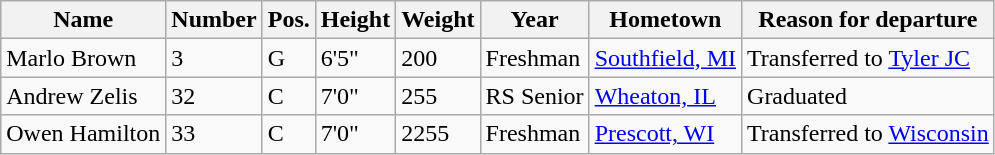<table class="wikitable sortable" border="1">
<tr>
<th>Name</th>
<th>Number</th>
<th>Pos.</th>
<th>Height</th>
<th>Weight</th>
<th>Year</th>
<th>Hometown</th>
<th class="unsortable">Reason for departure</th>
</tr>
<tr>
<td>Marlo Brown</td>
<td>3</td>
<td>G</td>
<td>6'5"</td>
<td>200</td>
<td>Freshman</td>
<td><a href='#'>Southfield, MI</a></td>
<td>Transferred to <a href='#'>Tyler JC</a></td>
</tr>
<tr>
<td>Andrew Zelis</td>
<td>32</td>
<td>C</td>
<td>7'0"</td>
<td>255</td>
<td>RS Senior</td>
<td><a href='#'>Wheaton, IL</a></td>
<td>Graduated</td>
</tr>
<tr>
<td>Owen Hamilton</td>
<td>33</td>
<td>C</td>
<td>7'0"</td>
<td>2255</td>
<td>Freshman</td>
<td><a href='#'>Prescott, WI</a></td>
<td>Transferred to <a href='#'>Wisconsin</a></td>
</tr>
</table>
